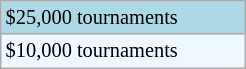<table class="wikitable" style="font-size:85%; width:13%;">
<tr style="background:lightblue;">
<td>$25,000 tournaments</td>
</tr>
<tr style="background:#f0f8ff;">
<td>$10,000 tournaments</td>
</tr>
</table>
